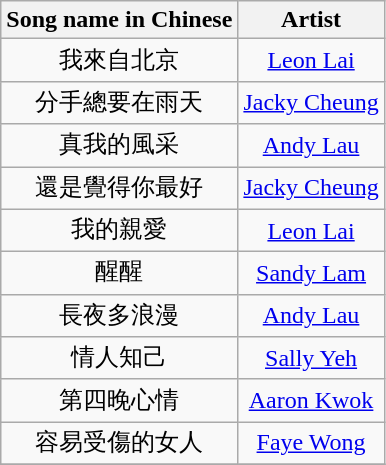<table class="wikitable" style="text-align: center;">
<tr>
<th>Song name in Chinese</th>
<th>Artist</th>
</tr>
<tr>
<td>我來自北京</td>
<td><a href='#'>Leon Lai</a></td>
</tr>
<tr>
<td>分手總要在雨天</td>
<td><a href='#'>Jacky Cheung</a></td>
</tr>
<tr>
<td>真我的風采</td>
<td><a href='#'>Andy Lau</a></td>
</tr>
<tr>
<td>還是覺得你最好</td>
<td><a href='#'>Jacky Cheung</a></td>
</tr>
<tr>
<td>我的親愛</td>
<td><a href='#'>Leon Lai</a></td>
</tr>
<tr>
<td>醒醒</td>
<td><a href='#'>Sandy Lam</a></td>
</tr>
<tr>
<td>長夜多浪漫</td>
<td><a href='#'>Andy Lau</a></td>
</tr>
<tr>
<td>情人知己</td>
<td><a href='#'>Sally Yeh</a></td>
</tr>
<tr>
<td>第四晚心情</td>
<td><a href='#'>Aaron Kwok</a></td>
</tr>
<tr>
<td>容易受傷的女人</td>
<td><a href='#'>Faye Wong</a></td>
</tr>
<tr>
</tr>
</table>
